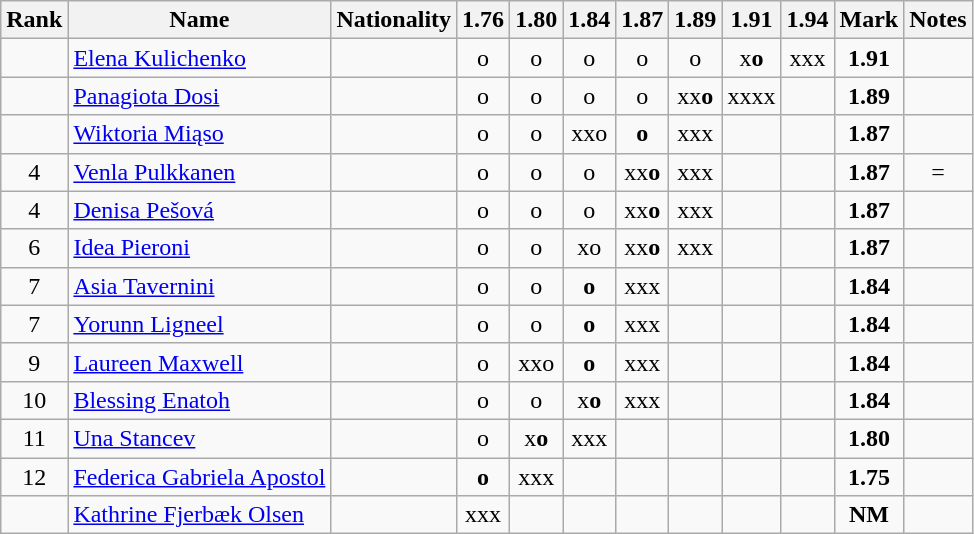<table class="wikitable sortable" style="text-align:center">
<tr>
<th>Rank</th>
<th>Name</th>
<th>Nationality</th>
<th>1.76</th>
<th>1.80</th>
<th>1.84</th>
<th>1.87</th>
<th>1.89</th>
<th>1.91</th>
<th>1.94</th>
<th>Mark</th>
<th>Notes</th>
</tr>
<tr>
<td></td>
<td align=left><a href='#'>Elena Kulichenko</a></td>
<td align=left></td>
<td>o</td>
<td>o</td>
<td>o</td>
<td>o</td>
<td>o</td>
<td>x<strong>o</strong></td>
<td>xxx</td>
<td><strong>1.91</strong></td>
<td></td>
</tr>
<tr>
<td></td>
<td align=left><a href='#'>Panagiota Dosi</a></td>
<td align=left></td>
<td>o</td>
<td>o</td>
<td>o</td>
<td>o</td>
<td>xx<strong>o</strong></td>
<td>xxxx</td>
<td></td>
<td><strong>1.89</strong></td>
<td></td>
</tr>
<tr>
<td></td>
<td align=left><a href='#'>Wiktoria Miąso</a></td>
<td align=left></td>
<td>o</td>
<td>o</td>
<td>xxo</td>
<td><strong>o</strong></td>
<td>xxx</td>
<td></td>
<td></td>
<td><strong>1.87</strong></td>
<td></td>
</tr>
<tr>
<td>4</td>
<td align=left><a href='#'>Venla Pulkkanen</a></td>
<td align=left></td>
<td>o</td>
<td>o</td>
<td>o</td>
<td>xx<strong>o</strong></td>
<td>xxx</td>
<td></td>
<td></td>
<td><strong>1.87</strong></td>
<td>=</td>
</tr>
<tr>
<td>4</td>
<td align=left><a href='#'>Denisa Pešová</a></td>
<td align=left></td>
<td>o</td>
<td>o</td>
<td>o</td>
<td>xx<strong>o</strong></td>
<td>xxx</td>
<td></td>
<td></td>
<td><strong>1.87</strong></td>
<td></td>
</tr>
<tr>
<td>6</td>
<td align=left><a href='#'>Idea Pieroni</a></td>
<td align=left></td>
<td>o</td>
<td>o</td>
<td>xo</td>
<td>xx<strong>o</strong></td>
<td>xxx</td>
<td></td>
<td></td>
<td><strong>1.87</strong></td>
<td></td>
</tr>
<tr>
<td>7</td>
<td align=left><a href='#'>Asia Tavernini</a></td>
<td align=left></td>
<td>o</td>
<td>o</td>
<td><strong>o</strong></td>
<td>xxx</td>
<td></td>
<td></td>
<td></td>
<td><strong>1.84</strong></td>
<td></td>
</tr>
<tr>
<td>7</td>
<td align=left><a href='#'>Yorunn Ligneel</a></td>
<td align=left></td>
<td>o</td>
<td>o</td>
<td><strong>o</strong></td>
<td>xxx</td>
<td></td>
<td></td>
<td></td>
<td><strong>1.84</strong></td>
<td></td>
</tr>
<tr>
<td>9</td>
<td align=left><a href='#'>Laureen Maxwell</a></td>
<td align=left></td>
<td>o</td>
<td>xxo</td>
<td><strong>o</strong></td>
<td>xxx</td>
<td></td>
<td></td>
<td></td>
<td><strong>1.84</strong></td>
<td></td>
</tr>
<tr>
<td>10</td>
<td align=left><a href='#'>Blessing Enatoh</a></td>
<td align=left></td>
<td>o</td>
<td>o</td>
<td>x<strong>o</strong></td>
<td>xxx</td>
<td></td>
<td></td>
<td></td>
<td><strong>1.84</strong></td>
<td></td>
</tr>
<tr>
<td>11</td>
<td align=left><a href='#'>Una Stancev</a></td>
<td align=left></td>
<td>o</td>
<td>x<strong>o</strong></td>
<td>xxx</td>
<td></td>
<td></td>
<td></td>
<td></td>
<td><strong>1.80</strong></td>
<td></td>
</tr>
<tr>
<td>12</td>
<td align=left><a href='#'>Federica Gabriela Apostol</a></td>
<td align=left></td>
<td><strong>o</strong></td>
<td>xxx</td>
<td></td>
<td></td>
<td></td>
<td></td>
<td></td>
<td><strong>1.75</strong></td>
<td></td>
</tr>
<tr>
<td></td>
<td align=left><a href='#'>Kathrine Fjerbæk Olsen</a></td>
<td align=left></td>
<td>xxx</td>
<td></td>
<td></td>
<td></td>
<td></td>
<td></td>
<td></td>
<td><strong>NM</strong></td>
<td></td>
</tr>
</table>
